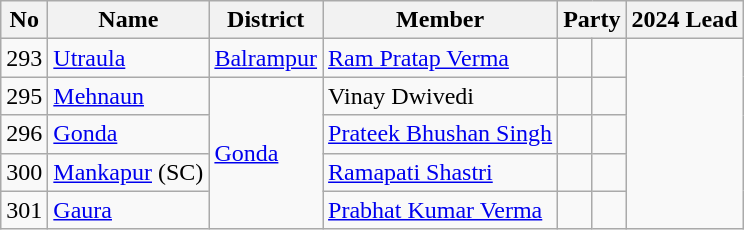<table class="wikitable sortable">
<tr>
<th>No</th>
<th>Name</th>
<th>District</th>
<th>Member</th>
<th colspan="2">Party</th>
<th colspan="2">2024 Lead</th>
</tr>
<tr>
<td>293</td>
<td><a href='#'>Utraula</a></td>
<td><a href='#'>Balrampur</a></td>
<td><a href='#'>Ram Pratap Verma</a></td>
<td></td>
<td></td>
</tr>
<tr>
<td>295</td>
<td><a href='#'>Mehnaun</a></td>
<td rowspan="4"><a href='#'>Gonda</a></td>
<td>Vinay Dwivedi</td>
<td></td>
<td></td>
</tr>
<tr>
<td>296</td>
<td><a href='#'>Gonda</a></td>
<td><a href='#'>Prateek Bhushan Singh</a></td>
<td></td>
<td></td>
</tr>
<tr>
<td>300</td>
<td><a href='#'>Mankapur</a> (SC)</td>
<td><a href='#'>Ramapati Shastri</a></td>
<td></td>
<td></td>
</tr>
<tr>
<td>301</td>
<td><a href='#'>Gaura</a></td>
<td><a href='#'>Prabhat Kumar Verma</a></td>
<td></td>
<td></td>
</tr>
</table>
